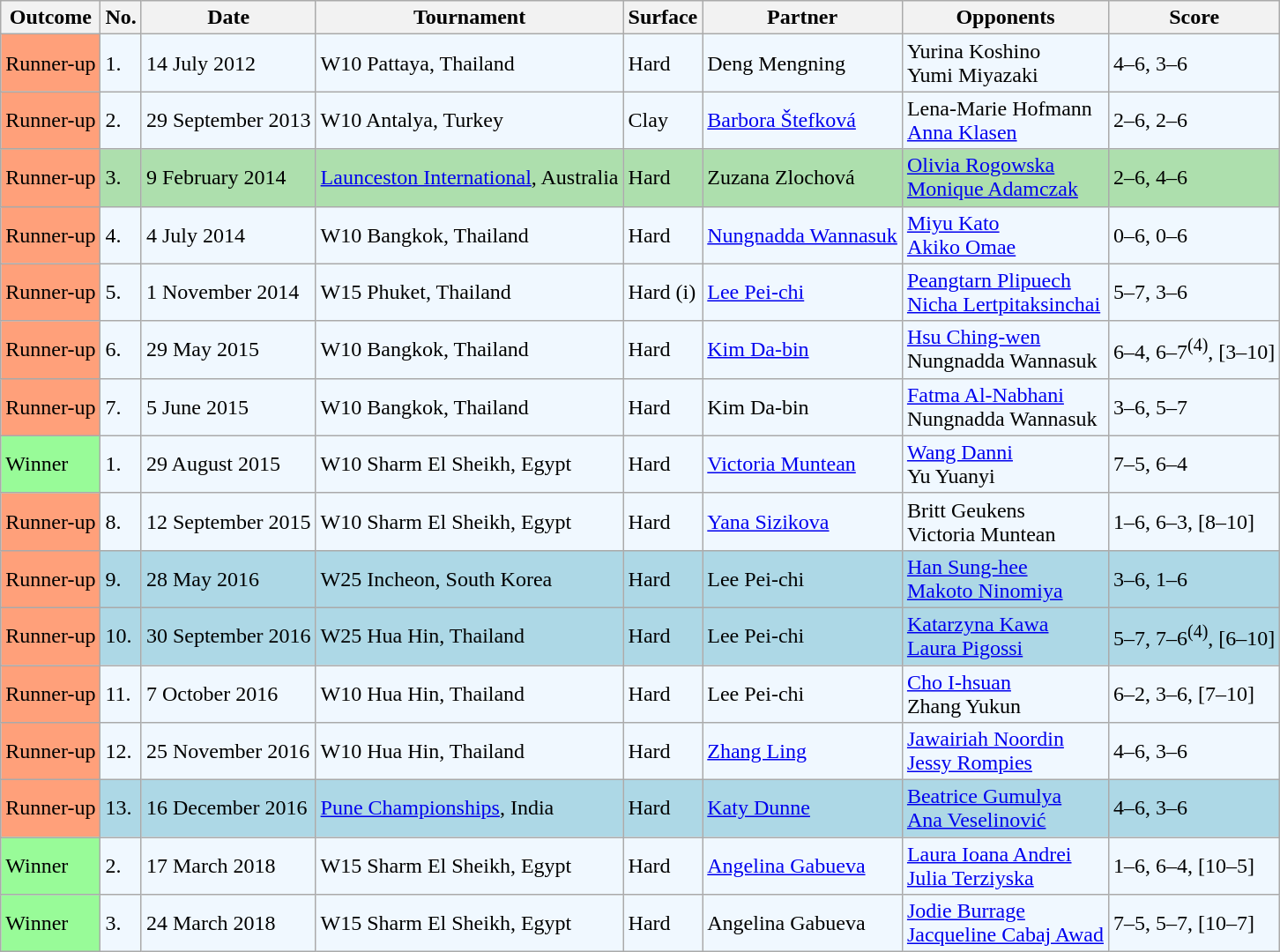<table class="sortable wikitable">
<tr>
<th>Outcome</th>
<th>No.</th>
<th>Date</th>
<th>Tournament</th>
<th>Surface</th>
<th>Partner</th>
<th>Opponents</th>
<th class="unsortable">Score</th>
</tr>
<tr style="background:#f0f8ff;">
<td bgcolor="FFA07A">Runner-up</td>
<td>1.</td>
<td>14 July 2012</td>
<td>W10 Pattaya, Thailand</td>
<td>Hard</td>
<td> Deng Mengning</td>
<td> Yurina Koshino <br>  Yumi Miyazaki</td>
<td>4–6, 3–6</td>
</tr>
<tr style="background:#f0f8ff;">
<td bgcolor="FFA07A">Runner-up</td>
<td>2.</td>
<td>29 September 2013</td>
<td>W10 Antalya, Turkey</td>
<td>Clay</td>
<td> <a href='#'>Barbora Štefková</a></td>
<td> Lena-Marie Hofmann <br>  <a href='#'>Anna Klasen</a></td>
<td>2–6, 2–6</td>
</tr>
<tr style="background:#addfad;">
<td bgcolor="FFA07A">Runner-up</td>
<td>3.</td>
<td>9 February 2014</td>
<td><a href='#'>Launceston International</a>, Australia</td>
<td>Hard</td>
<td> Zuzana Zlochová</td>
<td> <a href='#'>Olivia Rogowska</a> <br>  <a href='#'>Monique Adamczak</a></td>
<td>2–6, 4–6</td>
</tr>
<tr style="background:#f0f8ff;">
<td style="background:#ffa07a;">Runner-up</td>
<td>4.</td>
<td>4 July 2014</td>
<td>W10 Bangkok, Thailand</td>
<td>Hard</td>
<td> <a href='#'>Nungnadda Wannasuk</a></td>
<td> <a href='#'>Miyu Kato</a> <br>  <a href='#'>Akiko Omae</a></td>
<td>0–6, 0–6</td>
</tr>
<tr style="background:#f0f8ff;">
<td style="background:#ffa07a;">Runner-up</td>
<td>5.</td>
<td>1 November 2014</td>
<td>W15 Phuket, Thailand</td>
<td>Hard (i)</td>
<td> <a href='#'>Lee Pei-chi</a></td>
<td> <a href='#'>Peangtarn Plipuech</a> <br>  <a href='#'>Nicha Lertpitaksinchai</a></td>
<td>5–7, 3–6</td>
</tr>
<tr style="background:#f0f8ff;">
<td style="background:#ffa07a;">Runner-up</td>
<td>6.</td>
<td>29 May 2015</td>
<td>W10 Bangkok, Thailand</td>
<td>Hard</td>
<td> <a href='#'>Kim Da-bin</a></td>
<td> <a href='#'>Hsu Ching-wen</a> <br>  Nungnadda Wannasuk</td>
<td>6–4, 6–7<sup>(4)</sup>, [3–10]</td>
</tr>
<tr style="background:#f0f8ff;">
<td style="background:#ffa07a;">Runner-up</td>
<td>7.</td>
<td>5 June 2015</td>
<td>W10 Bangkok, Thailand</td>
<td>Hard</td>
<td> Kim Da-bin</td>
<td> <a href='#'>Fatma Al-Nabhani</a> <br>  Nungnadda Wannasuk</td>
<td>3–6, 5–7</td>
</tr>
<tr style="background:#f0f8ff;">
<td style="background:#98fb98;">Winner</td>
<td>1.</td>
<td>29 August 2015</td>
<td>W10 Sharm El Sheikh, Egypt</td>
<td>Hard</td>
<td> <a href='#'>Victoria Muntean</a></td>
<td> <a href='#'>Wang Danni</a> <br>  Yu Yuanyi</td>
<td>7–5, 6–4</td>
</tr>
<tr style="background:#f0f8ff;">
<td style="background:#ffa07a;">Runner-up</td>
<td>8.</td>
<td>12 September 2015</td>
<td>W10 Sharm El Sheikh, Egypt</td>
<td>Hard</td>
<td> <a href='#'>Yana Sizikova</a></td>
<td> Britt Geukens <br>  Victoria Muntean</td>
<td>1–6, 6–3, [8–10]</td>
</tr>
<tr style="background:lightblue;">
<td style="background:#ffa07a;">Runner-up</td>
<td>9.</td>
<td>28 May 2016</td>
<td>W25 Incheon, South Korea</td>
<td>Hard</td>
<td> Lee Pei-chi</td>
<td> <a href='#'>Han Sung-hee</a> <br>  <a href='#'>Makoto Ninomiya</a></td>
<td>3–6, 1–6</td>
</tr>
<tr style="background:lightblue;">
<td style="background:#ffa07a;">Runner-up</td>
<td>10.</td>
<td>30 September 2016</td>
<td>W25 Hua Hin, Thailand</td>
<td>Hard</td>
<td> Lee Pei-chi</td>
<td> <a href='#'>Katarzyna Kawa</a> <br>  <a href='#'>Laura Pigossi</a></td>
<td>5–7, 7–6<sup>(4)</sup>, [6–10]</td>
</tr>
<tr style="background:#f0f8ff;">
<td style="background:#ffa07a;">Runner-up</td>
<td>11.</td>
<td>7 October 2016</td>
<td>W10 Hua Hin, Thailand</td>
<td>Hard</td>
<td> Lee Pei-chi</td>
<td> <a href='#'>Cho I-hsuan</a> <br>  Zhang Yukun</td>
<td>6–2, 3–6, [7–10]</td>
</tr>
<tr style="background:#f0f8ff;">
<td style="background:#ffa07a;">Runner-up</td>
<td>12.</td>
<td>25 November 2016</td>
<td>W10 Hua Hin, Thailand</td>
<td>Hard</td>
<td> <a href='#'>Zhang Ling</a></td>
<td> <a href='#'>Jawairiah Noordin</a> <br>  <a href='#'>Jessy Rompies</a></td>
<td>4–6, 3–6</td>
</tr>
<tr style="background:lightblue;">
<td style="background:#ffa07a;">Runner-up</td>
<td>13.</td>
<td>16 December 2016</td>
<td><a href='#'>Pune Championships</a>, India</td>
<td>Hard</td>
<td> <a href='#'>Katy Dunne</a></td>
<td> <a href='#'>Beatrice Gumulya</a> <br>  <a href='#'>Ana Veselinović</a></td>
<td>4–6, 3–6</td>
</tr>
<tr style="background:#f0f8ff;">
<td style="background:#98fb98;">Winner</td>
<td>2.</td>
<td>17 March 2018</td>
<td>W15 Sharm El Sheikh, Egypt</td>
<td>Hard</td>
<td> <a href='#'>Angelina Gabueva</a></td>
<td> <a href='#'>Laura Ioana Andrei</a> <br>  <a href='#'>Julia Terziyska</a></td>
<td>1–6, 6–4, [10–5]</td>
</tr>
<tr style="background:#f0f8ff;">
<td style="background:#98fb98;">Winner</td>
<td>3.</td>
<td>24 March 2018</td>
<td>W15 Sharm El Sheikh, Egypt</td>
<td>Hard</td>
<td> Angelina Gabueva</td>
<td> <a href='#'>Jodie Burrage</a> <br>  <a href='#'>Jacqueline Cabaj Awad</a></td>
<td>7–5, 5–7, [10–7]</td>
</tr>
</table>
